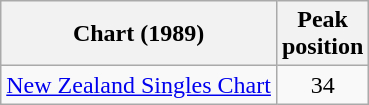<table class="wikitable sortable">
<tr>
<th>Chart (1989)</th>
<th>Peak<br>position</th>
</tr>
<tr>
<td><a href='#'>New Zealand Singles Chart</a></td>
<td style="text-align:center;">34</td>
</tr>
</table>
